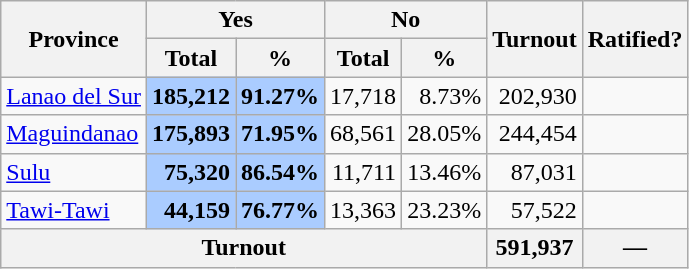<table class="wikitable" style="text-align:right;">
<tr>
<th rowspan="2">Province</th>
<th colspan="2">Yes</th>
<th colspan="2">No</th>
<th rowspan="2">Turnout</th>
<th rowspan="2">Ratified?</th>
</tr>
<tr>
<th>Total</th>
<th>%</th>
<th>Total</th>
<th>%</th>
</tr>
<tr>
<td align="left"><a href='#'>Lanao del Sur</a></td>
<td style="background:#acf"><strong>185,212</strong></td>
<td style="background:#acf"><strong>91.27%</strong></td>
<td>17,718</td>
<td>8.73%</td>
<td>202,930</td>
<td></td>
</tr>
<tr>
<td align="left"><a href='#'>Maguindanao</a></td>
<td style="background:#acf"><strong>175,893</strong></td>
<td style="background:#acf"><strong>71.95%</strong></td>
<td>68,561</td>
<td>28.05%</td>
<td>244,454</td>
<td></td>
</tr>
<tr>
<td align="left"><a href='#'>Sulu</a></td>
<td style="background:#acf"><strong>75,320</strong></td>
<td style="background:#acf"><strong>86.54%</strong></td>
<td>11,711</td>
<td>13.46%</td>
<td>87,031</td>
<td></td>
</tr>
<tr>
<td align="left"><a href='#'>Tawi-Tawi</a></td>
<td style="background:#acf"><strong>44,159</strong></td>
<td style="background:#acf"><strong>76.77%</strong></td>
<td>13,363</td>
<td>23.23%</td>
<td>57,522</td>
<td></td>
</tr>
<tr>
<th colspan="5">Turnout</th>
<th>591,937</th>
<th>—</th>
</tr>
</table>
